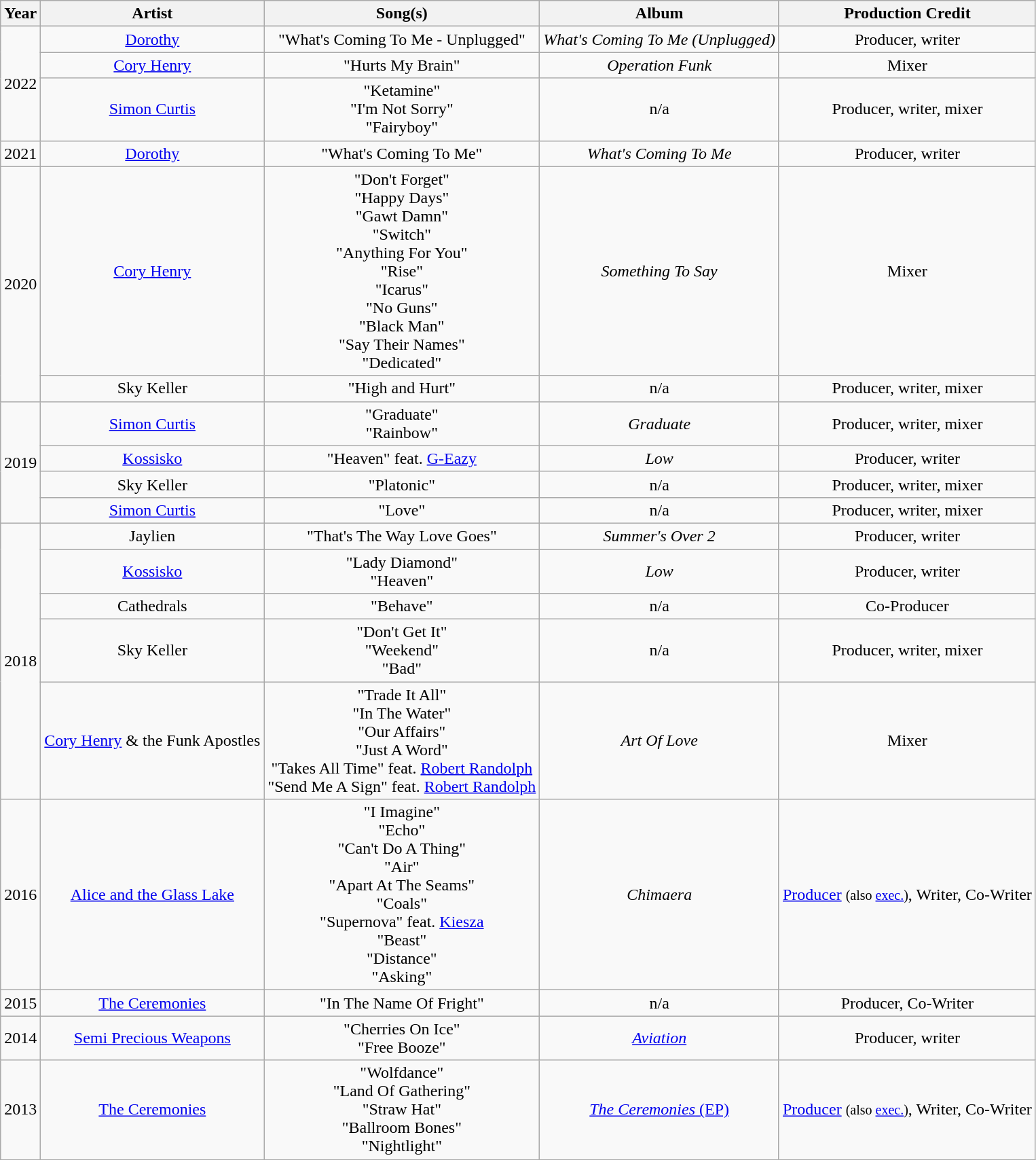<table class="wikitable sortable" style="text-align:center;">
<tr>
<th>Year</th>
<th>Artist</th>
<th>Song(s)</th>
<th>Album</th>
<th>Production Credit</th>
</tr>
<tr>
<td rowspan="3">2022</td>
<td><a href='#'>Dorothy</a></td>
<td>"What's Coming To Me - Unplugged"</td>
<td><em>What's Coming To Me (Unplugged)</em></td>
<td>Producer, writer</td>
</tr>
<tr>
<td><a href='#'>Cory Henry</a></td>
<td>"Hurts My Brain"</td>
<td><em>Operation Funk</em></td>
<td>Mixer</td>
</tr>
<tr>
<td><a href='#'>Simon Curtis</a></td>
<td>"Ketamine"<br>"I'm Not Sorry"<br>"Fairyboy"</td>
<td>n/a</td>
<td>Producer, writer, mixer</td>
</tr>
<tr>
<td>2021</td>
<td><a href='#'>Dorothy</a></td>
<td>"What's Coming To Me"</td>
<td><em>What's Coming To Me</em></td>
<td>Producer, writer</td>
</tr>
<tr>
<td rowspan="2">2020</td>
<td><a href='#'>Cory Henry</a></td>
<td>"Don't Forget"<br>"Happy Days"<br>"Gawt Damn"<br>"Switch"<br>"Anything For You"<br>"Rise"<br>"Icarus"<br>"No Guns"<br>"Black Man"<br>"Say Their Names"<br>"Dedicated"</td>
<td><em>Something To Say</em></td>
<td>Mixer</td>
</tr>
<tr>
<td>Sky Keller</td>
<td>"High and Hurt"</td>
<td>n/a</td>
<td>Producer, writer, mixer</td>
</tr>
<tr>
<td rowspan="4">2019</td>
<td><a href='#'>Simon Curtis</a></td>
<td>"Graduate"<br>"Rainbow"</td>
<td><em>Graduate</em></td>
<td>Producer, writer, mixer</td>
</tr>
<tr>
<td><a href='#'>Kossisko</a></td>
<td>"Heaven" feat. <a href='#'>G-Eazy</a></td>
<td><em>Low</em></td>
<td>Producer, writer</td>
</tr>
<tr>
<td>Sky Keller</td>
<td>"Platonic"</td>
<td>n/a</td>
<td>Producer, writer, mixer</td>
</tr>
<tr>
<td><a href='#'>Simon Curtis</a></td>
<td>"Love"</td>
<td>n/a</td>
<td>Producer, writer, mixer</td>
</tr>
<tr>
<td rowspan="5">2018</td>
<td>Jaylien</td>
<td>"That's The Way Love Goes"</td>
<td><em>Summer's Over 2</em></td>
<td>Producer, writer</td>
</tr>
<tr>
<td><a href='#'>Kossisko</a></td>
<td>"Lady Diamond"<br>"Heaven"</td>
<td><em>Low</em></td>
<td>Producer, writer</td>
</tr>
<tr>
<td>Cathedrals</td>
<td>"Behave"</td>
<td>n/a</td>
<td>Co-Producer</td>
</tr>
<tr>
<td>Sky Keller</td>
<td>"Don't Get It"<br>"Weekend"<br>"Bad"</td>
<td>n/a</td>
<td>Producer, writer, mixer</td>
</tr>
<tr>
<td><a href='#'>Cory Henry</a> & the Funk Apostles</td>
<td>"Trade It All"<br>"In The Water"<br>"Our Affairs"<br>"Just A Word"<br>"Takes All Time" feat. <a href='#'>Robert Randolph</a><br>"Send Me A Sign" feat. <a href='#'>Robert Randolph</a></td>
<td><em>Art Of Love</em></td>
<td>Mixer</td>
</tr>
<tr>
<td>2016</td>
<td><a href='#'>Alice and the Glass Lake</a></td>
<td>"I Imagine"<br>"Echo"<br>"Can't Do A Thing"<br>"Air"<br>"Apart At The Seams"<br>"Coals"<br>"Supernova" feat. <a href='#'>Kiesza</a><br>"Beast"<br>"Distance"<br>"Asking"</td>
<td><em>Chimaera</em></td>
<td><a href='#'>Producer</a> <small>(also <a href='#'>exec.</a>)</small>, Writer, Co-Writer</td>
</tr>
<tr>
<td>2015</td>
<td><a href='#'>The Ceremonies</a></td>
<td>"In The Name Of Fright"</td>
<td>n/a</td>
<td>Producer, Co-Writer</td>
</tr>
<tr>
<td>2014</td>
<td><a href='#'>Semi Precious Weapons</a></td>
<td>"Cherries On Ice"<br>"Free Booze"</td>
<td><em><a href='#'>Aviation</a></em></td>
<td>Producer, writer</td>
</tr>
<tr>
<td>2013</td>
<td><a href='#'>The Ceremonies</a></td>
<td>"Wolfdance"<br>"Land Of Gathering"<br>"Straw Hat"<br>"Ballroom Bones"<br>"Nightlight"</td>
<td><a href='#'><em>The Ceremonies</em> (EP)</a></td>
<td><a href='#'>Producer</a> <small>(also <a href='#'>exec.</a>)</small>, Writer, Co-Writer</td>
</tr>
</table>
